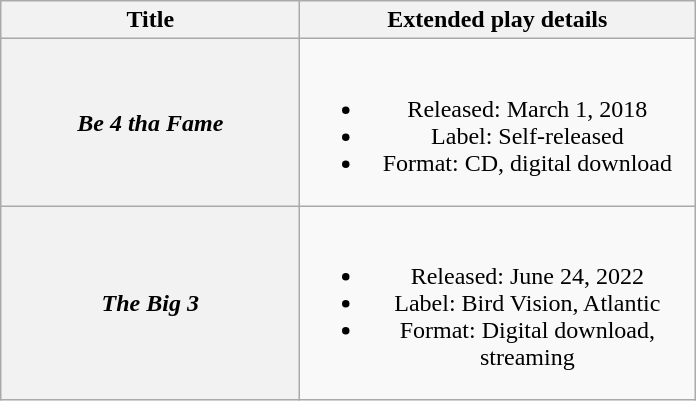<table class="wikitable plainrowheaders" style="text-align:center;">
<tr>
<th scope="col" rowspan="1" style="width:12em;">Title</th>
<th scope="col" rowspan="1" style="width:16em;">Extended play details</th>
</tr>
<tr>
<th scope="row"><em>Be 4 tha Fame</em></th>
<td><br><ul><li>Released: March 1, 2018</li><li>Label: Self-released</li><li>Format: CD, digital download</li></ul></td>
</tr>
<tr>
<th scope="row"><em>The Big 3</em></th>
<td><br><ul><li>Released: June 24, 2022</li><li>Label: Bird Vision, Atlantic</li><li>Format: Digital download, streaming</li></ul></td>
</tr>
</table>
